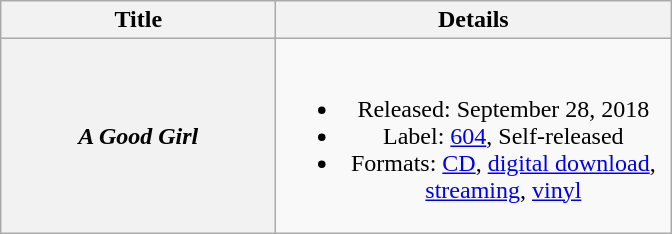<table class="wikitable plainrowheaders" style="text-align:center;">
<tr>
<th scope="col" style="width:11em;">Title</th>
<th scope="col" style="width:16em;">Details</th>
</tr>
<tr>
<th scope="row"><em>A Good Girl</em></th>
<td><br><ul><li>Released: September 28, 2018</li><li>Label: <a href='#'>604</a>, Self-released</li><li>Formats: <a href='#'>CD</a>, <a href='#'>digital download</a>, <a href='#'>streaming</a>, <a href='#'>vinyl</a></li></ul></td>
</tr>
</table>
